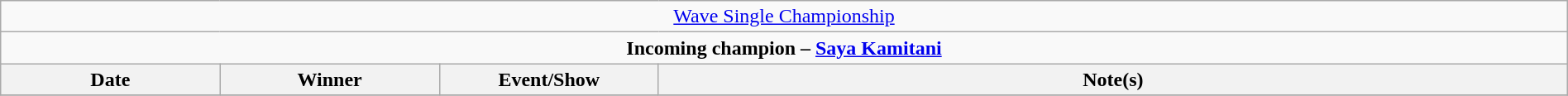<table class="wikitable" style="text-align:center; width:100%;">
<tr>
<td colspan="4" style="text-align: center;"><a href='#'>Wave Single Championship</a></td>
</tr>
<tr>
<td colspan="4" style="text-align: center;"><strong>Incoming champion – <a href='#'>Saya Kamitani</a></strong></td>
</tr>
<tr>
<th width="14%">Date</th>
<th width="14%">Winner</th>
<th width="14%">Event/Show</th>
<th width="58%">Note(s)</th>
</tr>
<tr>
</tr>
</table>
